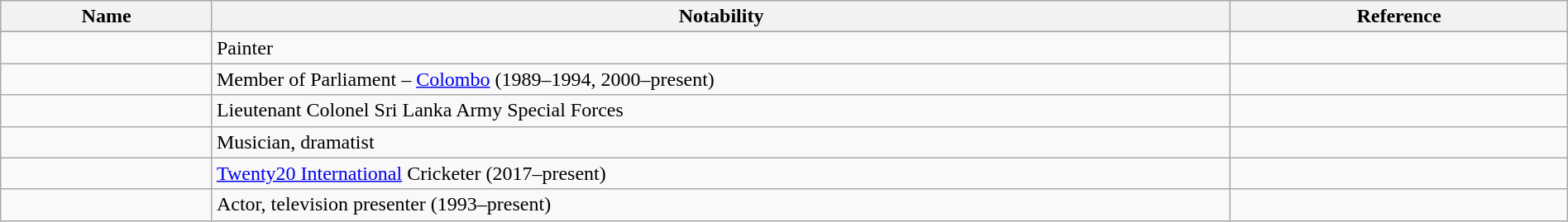<table class="wikitable sortable" style="width:100%">
<tr>
<th style="width:*;">Name</th>
<th style="width:65%;" class="unsortable">Notability</th>
<th style="width:*;" class="unsortable">Reference</th>
</tr>
<tr>
</tr>
<tr>
<td></td>
<td>Painter</td>
<td></td>
</tr>
<tr>
<td></td>
<td>Member of Parliament – <a href='#'>Colombo</a> (1989–1994, 2000–present)</td>
<td></td>
</tr>
<tr>
<td></td>
<td>Lieutenant Colonel Sri Lanka Army Special Forces</td>
<td></td>
</tr>
<tr>
<td></td>
<td>Musician, dramatist</td>
<td></td>
</tr>
<tr>
<td></td>
<td><a href='#'>Twenty20 International</a> Cricketer (2017–present)</td>
<td></td>
</tr>
<tr>
<td></td>
<td>Actor, television presenter (1993–present)</td>
<td></td>
</tr>
</table>
